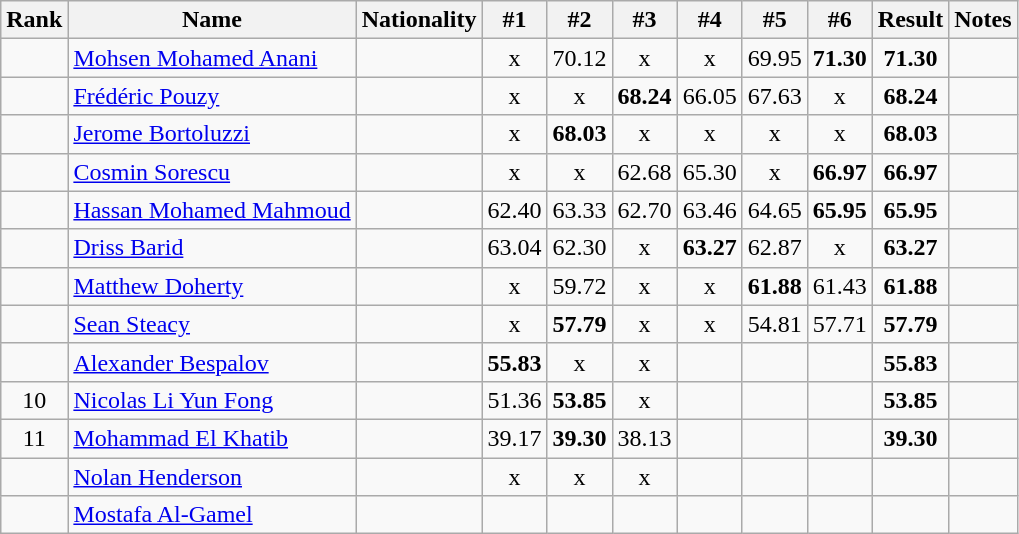<table class="wikitable sortable" style="text-align:center">
<tr>
<th>Rank</th>
<th>Name</th>
<th>Nationality</th>
<th>#1</th>
<th>#2</th>
<th>#3</th>
<th>#4</th>
<th>#5</th>
<th>#6</th>
<th>Result</th>
<th>Notes</th>
</tr>
<tr>
<td></td>
<td align=left><a href='#'>Mohsen Mohamed Anani</a></td>
<td align=left></td>
<td>x</td>
<td>70.12</td>
<td>x</td>
<td>x</td>
<td>69.95</td>
<td><strong>71.30</strong></td>
<td><strong>71.30</strong></td>
<td></td>
</tr>
<tr>
<td></td>
<td align=left><a href='#'>Frédéric Pouzy</a></td>
<td align=left></td>
<td>x</td>
<td>x</td>
<td><strong>68.24</strong></td>
<td>66.05</td>
<td>67.63</td>
<td>x</td>
<td><strong>68.24</strong></td>
<td></td>
</tr>
<tr>
<td></td>
<td align=left><a href='#'>Jerome Bortoluzzi</a></td>
<td align=left></td>
<td>x</td>
<td><strong>68.03</strong></td>
<td>x</td>
<td>x</td>
<td>x</td>
<td>x</td>
<td><strong>68.03</strong></td>
<td></td>
</tr>
<tr>
<td></td>
<td align=left><a href='#'>Cosmin Sorescu</a></td>
<td align=left></td>
<td>x</td>
<td>x</td>
<td>62.68</td>
<td>65.30</td>
<td>x</td>
<td><strong>66.97</strong></td>
<td><strong>66.97</strong></td>
<td></td>
</tr>
<tr>
<td></td>
<td align=left><a href='#'>Hassan Mohamed Mahmoud</a></td>
<td align=left></td>
<td>62.40</td>
<td>63.33</td>
<td>62.70</td>
<td>63.46</td>
<td>64.65</td>
<td><strong>65.95</strong></td>
<td><strong>65.95</strong></td>
<td></td>
</tr>
<tr>
<td></td>
<td align=left><a href='#'>Driss Barid</a></td>
<td align=left></td>
<td>63.04</td>
<td>62.30</td>
<td>x</td>
<td><strong>63.27</strong></td>
<td>62.87</td>
<td>x</td>
<td><strong>63.27</strong></td>
<td></td>
</tr>
<tr>
<td></td>
<td align=left><a href='#'>Matthew Doherty</a></td>
<td align=left></td>
<td>x</td>
<td>59.72</td>
<td>x</td>
<td>x</td>
<td><strong>61.88</strong></td>
<td>61.43</td>
<td><strong>61.88</strong></td>
<td></td>
</tr>
<tr>
<td></td>
<td align=left><a href='#'>Sean Steacy</a></td>
<td align=left></td>
<td>x</td>
<td><strong>57.79</strong></td>
<td>x</td>
<td>x</td>
<td>54.81</td>
<td>57.71</td>
<td><strong>57.79</strong></td>
<td></td>
</tr>
<tr>
<td></td>
<td align=left><a href='#'>Alexander Bespalov</a></td>
<td align=left></td>
<td><strong>55.83</strong></td>
<td>x</td>
<td>x</td>
<td></td>
<td></td>
<td></td>
<td><strong>55.83</strong></td>
<td></td>
</tr>
<tr>
<td>10</td>
<td align=left><a href='#'>Nicolas Li Yun Fong</a></td>
<td align=left></td>
<td>51.36</td>
<td><strong>53.85</strong></td>
<td>x</td>
<td></td>
<td></td>
<td></td>
<td><strong>53.85</strong></td>
<td></td>
</tr>
<tr>
<td>11</td>
<td align=left><a href='#'>Mohammad El Khatib</a></td>
<td align=left></td>
<td>39.17</td>
<td><strong>39.30</strong></td>
<td>38.13</td>
<td></td>
<td></td>
<td></td>
<td><strong>39.30</strong></td>
<td></td>
</tr>
<tr>
<td></td>
<td align=left><a href='#'>Nolan Henderson</a></td>
<td align=left></td>
<td>x</td>
<td>x</td>
<td>x</td>
<td></td>
<td></td>
<td></td>
<td><strong></strong></td>
<td></td>
</tr>
<tr>
<td></td>
<td align=left><a href='#'>Mostafa Al-Gamel</a></td>
<td align=left></td>
<td></td>
<td></td>
<td></td>
<td></td>
<td></td>
<td></td>
<td><strong></strong></td>
<td></td>
</tr>
</table>
